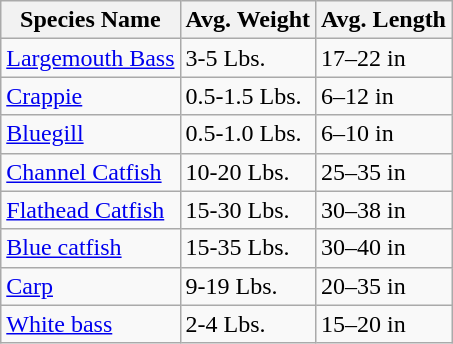<table class="wikitable">
<tr>
<th>Species Name</th>
<th>Avg. Weight</th>
<th>Avg. Length</th>
</tr>
<tr>
<td><a href='#'>Largemouth Bass</a></td>
<td>3-5 Lbs.</td>
<td>17–22 in</td>
</tr>
<tr>
<td><a href='#'>Crappie</a></td>
<td>0.5-1.5 Lbs.</td>
<td>6–12 in</td>
</tr>
<tr>
<td><a href='#'>Bluegill</a></td>
<td>0.5-1.0 Lbs.</td>
<td>6–10 in</td>
</tr>
<tr>
<td><a href='#'>Channel Catfish</a></td>
<td>10-20 Lbs.</td>
<td>25–35 in</td>
</tr>
<tr>
<td><a href='#'>Flathead Catfish</a></td>
<td>15-30 Lbs.</td>
<td>30–38 in</td>
</tr>
<tr>
<td><a href='#'>Blue catfish</a></td>
<td>15-35 Lbs.</td>
<td>30–40 in</td>
</tr>
<tr>
<td><a href='#'>Carp</a></td>
<td>9-19 Lbs.</td>
<td>20–35 in</td>
</tr>
<tr>
<td><a href='#'>White bass</a></td>
<td>2-4 Lbs.</td>
<td>15–20 in</td>
</tr>
</table>
